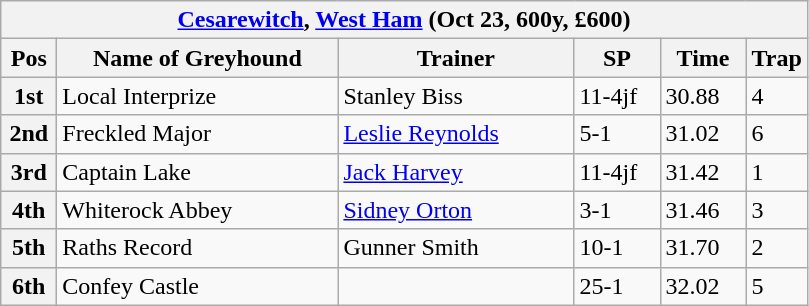<table class="wikitable">
<tr>
<th colspan="6"><a href='#'>Cesarewitch</a>, <a href='#'>West Ham</a> (Oct 23, 600y, £600)</th>
</tr>
<tr>
<th width=30>Pos</th>
<th width=180>Name of Greyhound</th>
<th width=150>Trainer</th>
<th width=50>SP</th>
<th width=50>Time</th>
<th width=30>Trap</th>
</tr>
<tr>
<th>1st</th>
<td>Local Interprize</td>
<td>Stanley Biss</td>
<td>11-4jf</td>
<td>30.88</td>
<td>4</td>
</tr>
<tr>
<th>2nd</th>
<td>Freckled Major</td>
<td><a href='#'>Leslie Reynolds</a></td>
<td>5-1</td>
<td>31.02</td>
<td>6</td>
</tr>
<tr>
<th>3rd</th>
<td>Captain Lake</td>
<td><a href='#'>Jack Harvey</a></td>
<td>11-4jf</td>
<td>31.42</td>
<td>1</td>
</tr>
<tr>
<th>4th</th>
<td>Whiterock Abbey</td>
<td><a href='#'>Sidney Orton</a></td>
<td>3-1</td>
<td>31.46</td>
<td>3</td>
</tr>
<tr>
<th>5th</th>
<td>Raths Record</td>
<td>Gunner Smith</td>
<td>10-1</td>
<td>31.70</td>
<td>2</td>
</tr>
<tr>
<th>6th</th>
<td>Confey Castle</td>
<td></td>
<td>25-1</td>
<td>32.02</td>
<td>5</td>
</tr>
</table>
